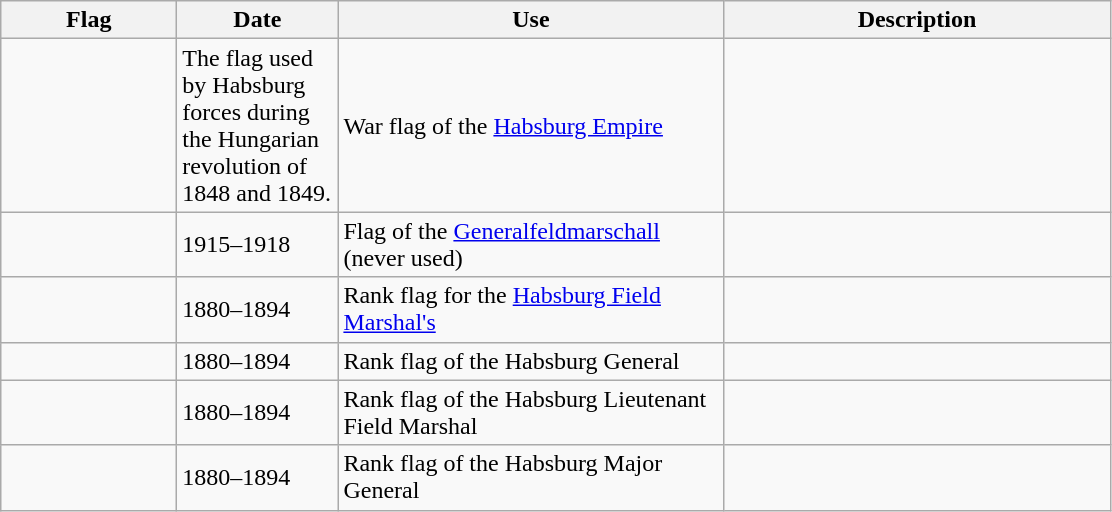<table class="wikitable">
<tr>
<th width="110">Flag</th>
<th width="100">Date</th>
<th width="250">Use</th>
<th width="250">Description</th>
</tr>
<tr>
<td></td>
<td>The flag used by Habsburg forces during the Hungarian revolution of 1848 and 1849.</td>
<td>War flag of the <a href='#'>Habsburg Empire</a></td>
<td></td>
</tr>
<tr>
<td></td>
<td>1915–1918</td>
<td>Flag of the <a href='#'>Generalfeldmarschall</a> (never used)</td>
<td></td>
</tr>
<tr>
<td></td>
<td>1880–1894</td>
<td>Rank flag for the <a href='#'>Habsburg Field Marshal's</a></td>
<td></td>
</tr>
<tr>
<td></td>
<td>1880–1894</td>
<td>Rank flag of the Habsburg General</td>
<td></td>
</tr>
<tr>
<td></td>
<td>1880–1894</td>
<td>Rank flag of the Habsburg Lieutenant Field Marshal</td>
<td></td>
</tr>
<tr>
<td></td>
<td>1880–1894</td>
<td>Rank flag of the Habsburg Major General</td>
<td></td>
</tr>
</table>
